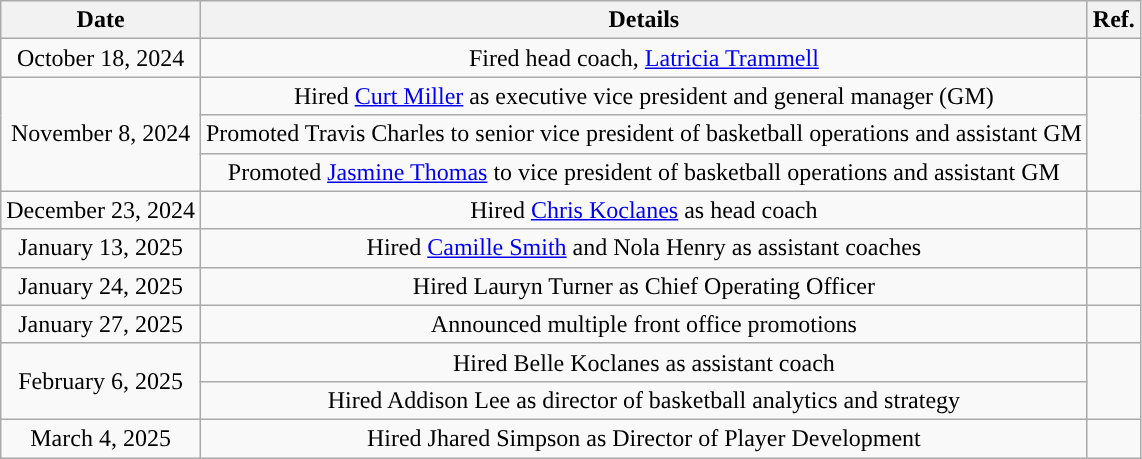<table class="wikitable sortable sortable" style="text-align: center">
<tr>
<th>Date</th>
<th>Details</th>
<th>Ref.</th>
</tr>
<tr>
<td>October 18, 2024</td>
<td>Fired head coach, <a href='#'>Latricia Trammell</a></td>
<td></td>
</tr>
<tr>
<td rowspan=3>November 8, 2024</td>
<td>Hired <a href='#'>Curt Miller</a> as executive vice president and general manager (GM)</td>
<td rowspan=3></td>
</tr>
<tr>
<td>Promoted Travis Charles to senior vice president of basketball operations and assistant GM</td>
</tr>
<tr>
<td>Promoted <a href='#'>Jasmine Thomas</a> to vice president of basketball operations and assistant GM</td>
</tr>
<tr>
<td>December 23, 2024</td>
<td>Hired <a href='#'>Chris Koclanes</a> as head coach</td>
<td></td>
</tr>
<tr>
<td>January 13, 2025</td>
<td>Hired <a href='#'>Camille Smith</a> and Nola Henry as assistant coaches</td>
<td></td>
</tr>
<tr>
<td>January 24, 2025</td>
<td>Hired Lauryn Turner as Chief Operating Officer</td>
<td></td>
</tr>
<tr>
<td>January 27, 2025</td>
<td>Announced multiple front office promotions</td>
<td></td>
</tr>
<tr>
<td rowspan=2>February 6, 2025</td>
<td>Hired Belle Koclanes as assistant coach</td>
<td rowspan=2></td>
</tr>
<tr>
<td>Hired Addison Lee as director of basketball analytics and strategy</td>
</tr>
<tr>
<td>March 4, 2025</td>
<td>Hired Jhared Simpson as Director of Player Development</td>
<td></td>
</tr>
</table>
